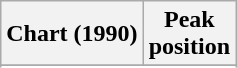<table class="wikitable sortable plainrowheaders" style="text-align:center">
<tr>
<th>Chart (1990)</th>
<th>Peak<br>position</th>
</tr>
<tr>
</tr>
<tr>
</tr>
<tr>
</tr>
</table>
